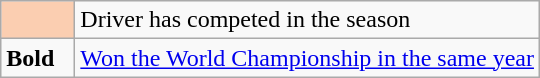<table class="wikitable">
<tr>
<td width=42px align=center style="background-color:#FBCEB1"></td>
<td>Driver has competed in the  season</td>
</tr>
<tr>
<td><strong>Bold</strong></td>
<td><a href='#'>Won the World Championship in the same year</a></td>
</tr>
</table>
